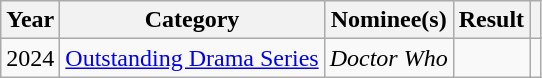<table class="wikitable">
<tr>
<th>Year</th>
<th>Category</th>
<th>Nominee(s)</th>
<th>Result</th>
<th></th>
</tr>
<tr>
<td>2024</td>
<td><a href='#'>Outstanding Drama Series</a></td>
<td><em>Doctor Who</em></td>
<td></td>
<td></td>
</tr>
</table>
